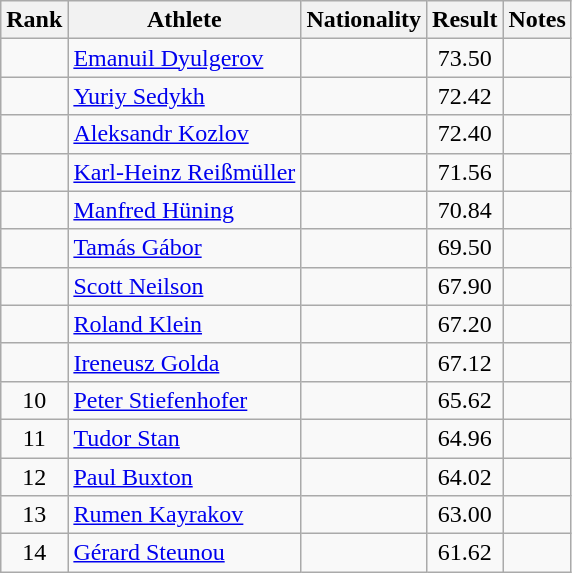<table class="wikitable sortable" style="text-align:center">
<tr>
<th>Rank</th>
<th>Athlete</th>
<th>Nationality</th>
<th>Result</th>
<th>Notes</th>
</tr>
<tr>
<td></td>
<td align=left><a href='#'>Emanuil Dyulgerov</a></td>
<td align=left></td>
<td>73.50</td>
<td></td>
</tr>
<tr>
<td></td>
<td align=left><a href='#'>Yuriy Sedykh</a></td>
<td align=left></td>
<td>72.42</td>
<td></td>
</tr>
<tr>
<td></td>
<td align=left><a href='#'>Aleksandr Kozlov</a></td>
<td align=left></td>
<td>72.40</td>
<td></td>
</tr>
<tr>
<td></td>
<td align=left><a href='#'>Karl-Heinz Reißmüller</a></td>
<td align=left></td>
<td>71.56</td>
<td></td>
</tr>
<tr>
<td></td>
<td align=left><a href='#'>Manfred Hüning</a></td>
<td align=left></td>
<td>70.84</td>
<td></td>
</tr>
<tr>
<td></td>
<td align=left><a href='#'>Tamás Gábor</a></td>
<td align=left></td>
<td>69.50</td>
<td></td>
</tr>
<tr>
<td></td>
<td align=left><a href='#'>Scott Neilson</a></td>
<td align=left></td>
<td>67.90</td>
<td></td>
</tr>
<tr>
<td></td>
<td align=left><a href='#'>Roland Klein</a></td>
<td align=left></td>
<td>67.20</td>
<td></td>
</tr>
<tr>
<td></td>
<td align=left><a href='#'>Ireneusz Golda</a></td>
<td align=left></td>
<td>67.12</td>
<td></td>
</tr>
<tr>
<td>10</td>
<td align=left><a href='#'>Peter Stiefenhofer</a></td>
<td align=left></td>
<td>65.62</td>
<td></td>
</tr>
<tr>
<td>11</td>
<td align=left><a href='#'>Tudor Stan</a></td>
<td align=left></td>
<td>64.96</td>
<td></td>
</tr>
<tr>
<td>12</td>
<td align=left><a href='#'>Paul Buxton</a></td>
<td align=left></td>
<td>64.02</td>
<td></td>
</tr>
<tr>
<td>13</td>
<td align=left><a href='#'>Rumen Kayrakov</a></td>
<td align=left></td>
<td>63.00</td>
<td></td>
</tr>
<tr>
<td>14</td>
<td align=left><a href='#'>Gérard Steunou</a></td>
<td align=left></td>
<td>61.62</td>
<td></td>
</tr>
</table>
